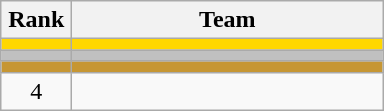<table class="wikitable" style="text-align:center;">
<tr>
<th width=40>Rank</th>
<th width=200>Team</th>
</tr>
<tr bgcolor="gold">
<td></td>
<td style="text-align:left;"></td>
</tr>
<tr bgcolor="silver">
<td></td>
<td style="text-align:left;"></td>
</tr>
<tr bgcolor="#C69633">
<td></td>
<td style="text-align:left;"></td>
</tr>
<tr>
<td>4</td>
<td style="text-align:left;"></td>
</tr>
</table>
